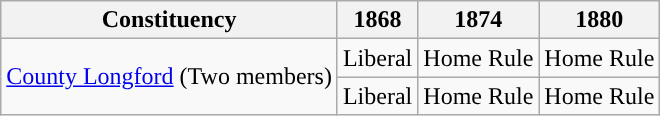<table class="wikitable">
<tr>
<th>Constituency</th>
<th>1868</th>
<th>1874</th>
<th>1880</th>
</tr>
<tr>
<td rowspan="2"><a href='#'>County Longford</a> (Two members)</td>
<td>Liberal</td>
<td>Home Rule</td>
<td>Home Rule</td>
</tr>
<tr>
<td>Liberal</td>
<td>Home Rule</td>
<td>Home Rule</td>
</tr>
</table>
